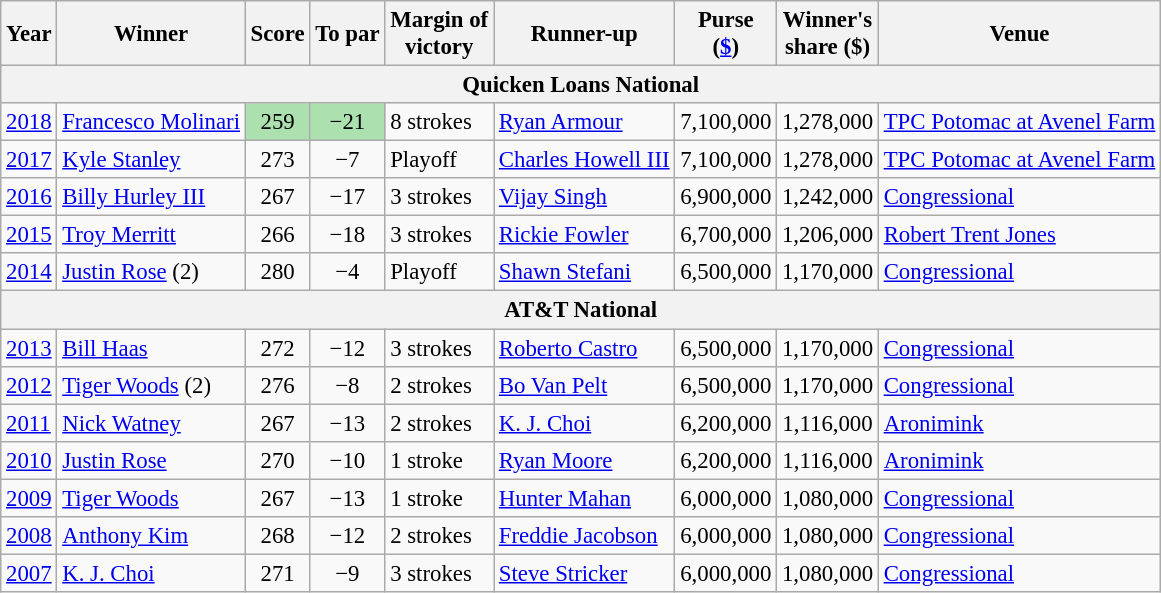<table class="wikitable" style="font-size:95%">
<tr>
<th>Year</th>
<th>Winner</th>
<th>Score</th>
<th>To par</th>
<th>Margin of<br>victory</th>
<th>Runner-up</th>
<th>Purse<br>(<a href='#'>$</a>)</th>
<th>Winner's<br>share ($)</th>
<th>Venue</th>
</tr>
<tr>
<th colspan=10>Quicken Loans National</th>
</tr>
<tr>
<td><a href='#'>2018</a></td>
<td> <a href='#'>Francesco Molinari</a></td>
<td style="text-align: center; background: #ACE1AF">259</td>
<td style="text-align: center; background: #ACE1AF">−21</td>
<td>8 strokes</td>
<td> <a href='#'>Ryan Armour</a></td>
<td align=center>7,100,000</td>
<td align=center>1,278,000</td>
<td><a href='#'>TPC Potomac at Avenel Farm</a></td>
</tr>
<tr>
<td><a href='#'>2017</a></td>
<td> <a href='#'>Kyle Stanley</a></td>
<td align=center>273</td>
<td align=center>−7</td>
<td>Playoff</td>
<td> <a href='#'>Charles Howell III</a></td>
<td align=center>7,100,000</td>
<td align=center>1,278,000</td>
<td><a href='#'>TPC Potomac at Avenel Farm</a></td>
</tr>
<tr>
<td><a href='#'>2016</a></td>
<td> <a href='#'>Billy Hurley III</a></td>
<td align=center>267</td>
<td align=center>−17</td>
<td>3 strokes</td>
<td> <a href='#'>Vijay Singh</a></td>
<td align=center>6,900,000</td>
<td align=center>1,242,000</td>
<td><a href='#'>Congressional</a></td>
</tr>
<tr>
<td><a href='#'>2015</a></td>
<td> <a href='#'>Troy Merritt</a></td>
<td align=center>266</td>
<td align=center>−18</td>
<td>3 strokes</td>
<td> <a href='#'>Rickie Fowler</a></td>
<td align=center>6,700,000</td>
<td align=center>1,206,000</td>
<td><a href='#'>Robert Trent Jones</a></td>
</tr>
<tr>
<td><a href='#'>2014</a></td>
<td> <a href='#'>Justin Rose</a> (2)</td>
<td align=center>280</td>
<td align=center>−4</td>
<td>Playoff</td>
<td> <a href='#'>Shawn Stefani</a></td>
<td align=center>6,500,000</td>
<td align=center>1,170,000</td>
<td><a href='#'>Congressional</a></td>
</tr>
<tr>
<th colspan=10>AT&T National</th>
</tr>
<tr>
<td><a href='#'>2013</a></td>
<td> <a href='#'>Bill Haas</a></td>
<td align=center>272</td>
<td align=center>−12</td>
<td>3 strokes</td>
<td> <a href='#'>Roberto Castro</a></td>
<td align=center>6,500,000</td>
<td align=center>1,170,000</td>
<td><a href='#'>Congressional</a></td>
</tr>
<tr>
<td><a href='#'>2012</a></td>
<td> <a href='#'>Tiger Woods</a> (2)</td>
<td align=center>276</td>
<td align=center>−8</td>
<td>2 strokes</td>
<td> <a href='#'>Bo Van Pelt</a></td>
<td align=center>6,500,000</td>
<td align=center>1,170,000</td>
<td><a href='#'>Congressional</a></td>
</tr>
<tr>
<td><a href='#'>2011</a></td>
<td> <a href='#'>Nick Watney</a></td>
<td align=center>267</td>
<td align=center>−13</td>
<td>2 strokes</td>
<td> <a href='#'>K. J. Choi</a></td>
<td align=center>6,200,000</td>
<td align=center>1,116,000</td>
<td><a href='#'>Aronimink</a></td>
</tr>
<tr>
<td><a href='#'>2010</a></td>
<td> <a href='#'>Justin Rose</a></td>
<td align=center>270</td>
<td align=center>−10</td>
<td>1 stroke</td>
<td> <a href='#'>Ryan Moore</a></td>
<td align=center>6,200,000</td>
<td align=center>1,116,000</td>
<td><a href='#'>Aronimink</a></td>
</tr>
<tr>
<td><a href='#'>2009</a></td>
<td> <a href='#'>Tiger Woods</a></td>
<td align=center>267</td>
<td align=center>−13</td>
<td>1 stroke</td>
<td> <a href='#'>Hunter Mahan</a></td>
<td align=center>6,000,000</td>
<td align=center>1,080,000</td>
<td><a href='#'>Congressional</a></td>
</tr>
<tr>
<td><a href='#'>2008</a></td>
<td> <a href='#'>Anthony Kim</a></td>
<td align=center>268</td>
<td align=center>−12</td>
<td>2 strokes</td>
<td> <a href='#'>Freddie Jacobson</a></td>
<td align=center>6,000,000</td>
<td align=center>1,080,000</td>
<td><a href='#'>Congressional</a></td>
</tr>
<tr>
<td><a href='#'>2007</a></td>
<td> <a href='#'>K. J. Choi</a></td>
<td align=center>271</td>
<td align=center>−9</td>
<td>3 strokes</td>
<td> <a href='#'>Steve Stricker</a></td>
<td align=center>6,000,000</td>
<td align=center>1,080,000</td>
<td><a href='#'>Congressional</a></td>
</tr>
</table>
